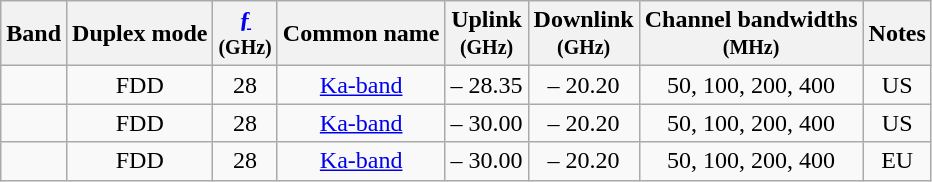<table style="text-align: center;" class="sortable wikitable sort-under">
<tr>
<th data-sort-type="number">Band</th>
<th>Duplex mode</th>
<th data-sort-type="number"><a href='#'>ƒ</a><br><small>(GHz)</small></th>
<th class="unsortable">Common name</th>
<th data-sort-type="number">Uplink<br><small>(GHz)</small></th>
<th data-sort-type="number">Downlink<br><small>(GHz)</small></th>
<th class="unsortable">Channel bandwidths<br><small>(MHz)</small></th>
<th class="unsortable">Notes</th>
</tr>
<tr>
<td></td>
<td>FDD</td>
<td>28</td>
<td><a href='#'>Ka-band</a></td>
<td> –  28.35</td>
<td> – 20.20</td>
<td>50, 100, 200, 400</td>
<td>US</td>
</tr>
<tr>
<td></td>
<td>FDD</td>
<td>28</td>
<td><a href='#'>Ka-band</a></td>
<td> – 30.00</td>
<td> – 20.20</td>
<td>50, 100, 200, 400</td>
<td>US</td>
</tr>
<tr>
<td></td>
<td>FDD</td>
<td>28</td>
<td><a href='#'>Ka-band</a></td>
<td> – 30.00</td>
<td> – 20.20</td>
<td>50, 100, 200, 400</td>
<td>EU</td>
</tr>
</table>
